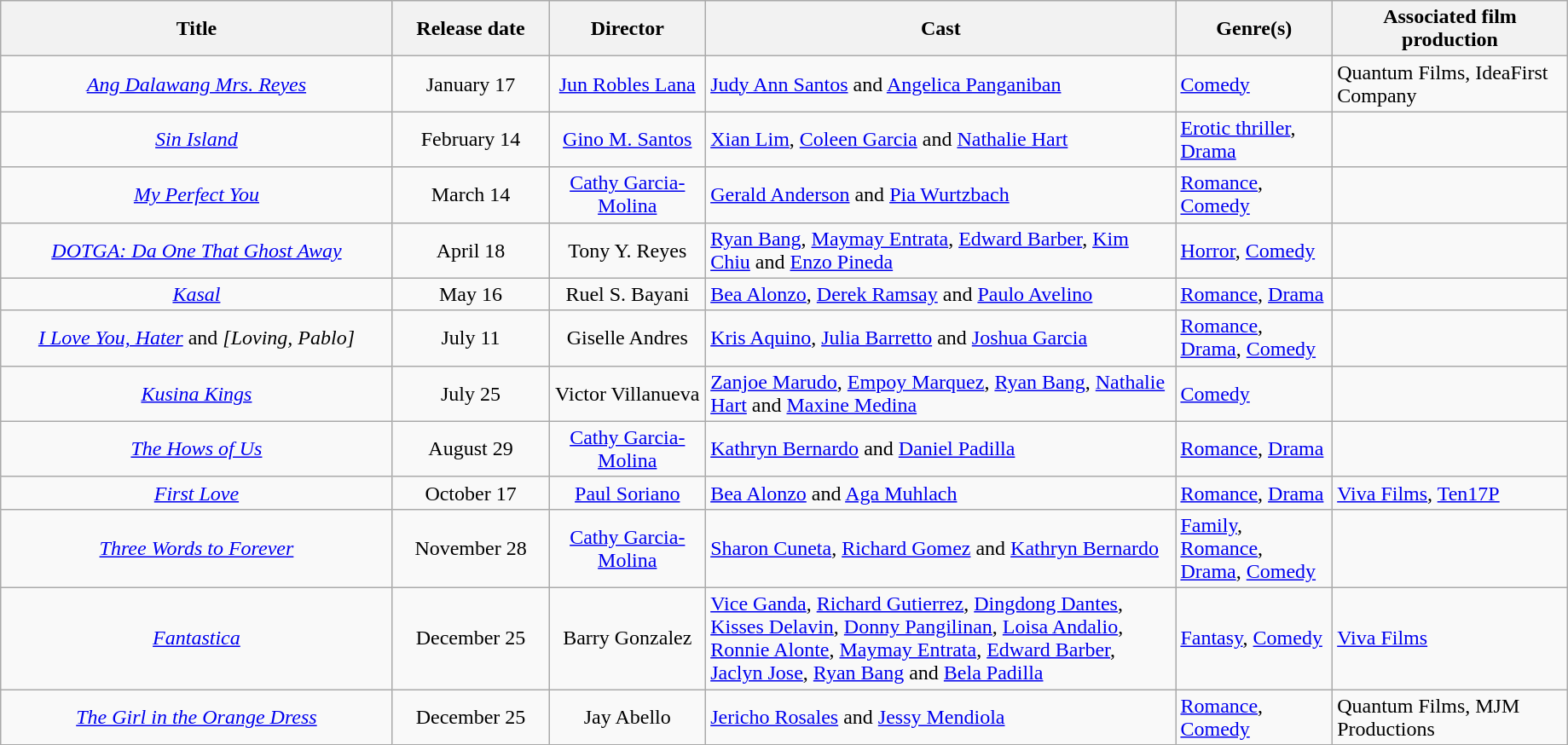<table class="wikitable" style="width:97%">
<tr>
<th style="width:25%;">Title</th>
<th style="width:10%;">Release date</th>
<th style="width:10%;">Director</th>
<th style="width:30%;">Cast</th>
<th style="width:10%;">Genre(s)</th>
<th style="width:15%;">Associated film production</th>
</tr>
<tr>
<td style="text-align: center;"><em><a href='#'>Ang Dalawang Mrs. Reyes</a></em></td>
<td style="text-align: center;">January 17</td>
<td style="text-align: center;"><a href='#'>Jun Robles Lana</a></td>
<td><a href='#'>Judy Ann Santos</a> and <a href='#'>Angelica Panganiban</a></td>
<td><a href='#'>Comedy</a></td>
<td>Quantum Films, IdeaFirst Company</td>
</tr>
<tr>
<td style="text-align: center;"><em><a href='#'>Sin Island</a></em></td>
<td style="text-align: center;">February 14</td>
<td style="text-align: center;"><a href='#'>Gino M. Santos</a></td>
<td><a href='#'>Xian Lim</a>, <a href='#'>Coleen Garcia</a> and <a href='#'>Nathalie Hart</a></td>
<td><a href='#'>Erotic thriller</a>, <a href='#'>Drama</a></td>
<td></td>
</tr>
<tr>
<td style="text-align: center;"><em><a href='#'>My Perfect You</a></em></td>
<td style="text-align: center;">March 14</td>
<td style="text-align: center;"><a href='#'>Cathy Garcia-Molina</a></td>
<td><a href='#'>Gerald Anderson</a> and <a href='#'>Pia Wurtzbach</a></td>
<td><a href='#'>Romance</a>, <a href='#'>Comedy</a></td>
<td></td>
</tr>
<tr>
<td style="text-align: center;"><em><a href='#'>DOTGA: Da One That Ghost Away</a></em></td>
<td style="text-align: center;">April 18</td>
<td style="text-align: center;">Tony Y. Reyes</td>
<td><a href='#'>Ryan Bang</a>, <a href='#'>Maymay Entrata</a>, <a href='#'>Edward Barber</a>, <a href='#'>Kim Chiu</a> and <a href='#'>Enzo Pineda</a></td>
<td><a href='#'>Horror</a>, <a href='#'>Comedy</a></td>
<td></td>
</tr>
<tr>
<td style="text-align: center;"><em><a href='#'>Kasal</a></em></td>
<td style="text-align: center;">May 16</td>
<td style="text-align: center;">Ruel S. Bayani</td>
<td><a href='#'>Bea Alonzo</a>, <a href='#'>Derek Ramsay</a> and <a href='#'>Paulo Avelino</a></td>
<td><a href='#'>Romance</a>, <a href='#'>Drama</a></td>
<td></td>
</tr>
<tr>
<td style="text-align: center;"><em><a href='#'>I Love You, Hater</a></em> and <em>[Loving, Pablo]</em></td>
<td style="text-align: center;">July 11</td>
<td style="text-align: center;">Giselle Andres</td>
<td><a href='#'>Kris Aquino</a>, <a href='#'>Julia Barretto</a> and <a href='#'>Joshua Garcia</a></td>
<td><a href='#'>Romance</a>, <a href='#'>Drama</a>, <a href='#'>Comedy</a></td>
<td></td>
</tr>
<tr>
<td style="text-align: center;"><em><a href='#'>Kusina Kings</a></em></td>
<td style="text-align: center;">July 25</td>
<td style="text-align: center;">Victor Villanueva</td>
<td><a href='#'>Zanjoe Marudo</a>, <a href='#'>Empoy Marquez</a>, <a href='#'>Ryan Bang</a>, <a href='#'>Nathalie Hart</a> and <a href='#'>Maxine Medina</a></td>
<td><a href='#'>Comedy</a></td>
<td></td>
</tr>
<tr>
<td style="text-align: center;"><em><a href='#'>The Hows of Us</a></em></td>
<td style="text-align: center;">August 29</td>
<td style="text-align: center;"><a href='#'>Cathy Garcia-Molina</a></td>
<td><a href='#'>Kathryn Bernardo</a> and <a href='#'>Daniel Padilla</a></td>
<td><a href='#'>Romance</a>, <a href='#'>Drama</a></td>
<td></td>
</tr>
<tr>
<td style="text-align: center;"><em><a href='#'>First Love</a></em></td>
<td style="text-align: center;">October 17</td>
<td style="text-align: center;"><a href='#'>Paul Soriano</a></td>
<td><a href='#'>Bea Alonzo</a> and <a href='#'>Aga Muhlach</a></td>
<td><a href='#'>Romance</a>, <a href='#'>Drama</a></td>
<td><a href='#'>Viva Films</a>, <a href='#'>Ten17P</a></td>
</tr>
<tr>
<td style="text-align: center;"><em><a href='#'>Three Words to Forever</a></em></td>
<td style="text-align: center;">November 28</td>
<td style="text-align: center;"><a href='#'>Cathy Garcia-Molina</a></td>
<td><a href='#'>Sharon Cuneta</a>, <a href='#'>Richard Gomez</a> and <a href='#'>Kathryn Bernardo</a></td>
<td><a href='#'>Family</a>, <a href='#'>Romance</a>, <a href='#'>Drama</a>, <a href='#'>Comedy</a></td>
<td></td>
</tr>
<tr>
<td style="text-align: center;"><em> <a href='#'>Fantastica</a></em></td>
<td style="text-align: center;">December 25</td>
<td style="text-align: center;">Barry Gonzalez</td>
<td><a href='#'>Vice Ganda</a>, <a href='#'>Richard Gutierrez</a>, <a href='#'>Dingdong Dantes</a>, <a href='#'>Kisses Delavin</a>, <a href='#'>Donny Pangilinan</a>, <a href='#'>Loisa Andalio</a>, <a href='#'>Ronnie Alonte</a>, <a href='#'>Maymay Entrata</a>, <a href='#'>Edward Barber</a>, <a href='#'>Jaclyn Jose</a>, <a href='#'>Ryan Bang</a> and <a href='#'>Bela Padilla</a></td>
<td><a href='#'>Fantasy</a>, <a href='#'>Comedy</a></td>
<td><a href='#'>Viva Films</a></td>
</tr>
<tr>
<td style="text-align: center;"><em><a href='#'>The Girl in the Orange Dress</a></em></td>
<td style="text-align: center;">December 25</td>
<td style="text-align: center;">Jay Abello</td>
<td><a href='#'>Jericho Rosales</a> and <a href='#'>Jessy Mendiola</a></td>
<td><a href='#'>Romance</a>, <a href='#'>Comedy</a></td>
<td>Quantum Films, MJM Productions</td>
</tr>
</table>
